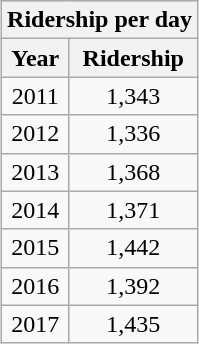<table class="wikitable" style="margin: 1em 0.2em; text-align: center;">
<tr style="background: #ddd;">
<th colspan="2">Ridership per day </th>
</tr>
<tr>
<th>Year</th>
<th>Ridership</th>
</tr>
<tr>
<td>2011</td>
<td>1,343</td>
</tr>
<tr>
<td>2012</td>
<td>1,336</td>
</tr>
<tr>
<td>2013</td>
<td>1,368</td>
</tr>
<tr>
<td>2014</td>
<td>1,371</td>
</tr>
<tr>
<td>2015</td>
<td>1,442</td>
</tr>
<tr>
<td>2016</td>
<td>1,392</td>
</tr>
<tr>
<td>2017</td>
<td>1,435</td>
</tr>
</table>
